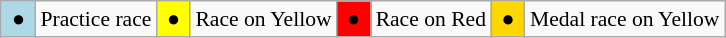<table class="wikitable" style="margin:0.5em auto; font-size:90%;position:relative;">
<tr>
<td bgcolor=LightBlue align=center> ● </td>
<td>Practice race</td>
<td bgcolor=Yellow align=center> ● </td>
<td>Race on Yellow</td>
<td bgcolor=Red align=center> ● </td>
<td>Race on Red</td>
<td bgcolor=Gold align=center> ● </td>
<td>Medal race on Yellow</td>
</tr>
</table>
